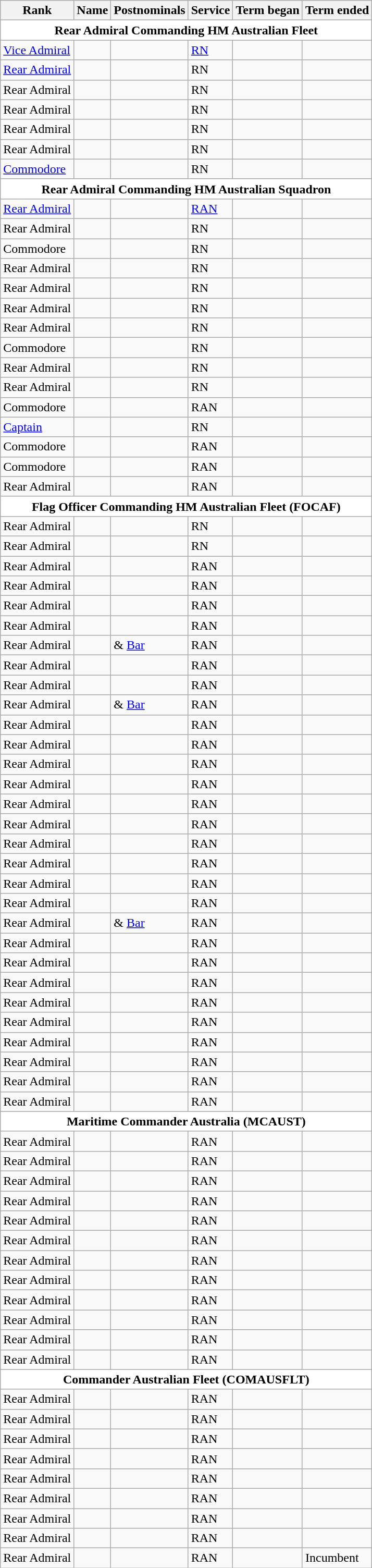<table class="wikitable sortable">
<tr>
<th>Rank</th>
<th>Name</th>
<th>Postnominals</th>
<th>Service</th>
<th>Term began</th>
<th>Term ended</th>
</tr>
<tr>
<td colspan="6" align="center" style="background:white;"><strong>Rear Admiral Commanding HM Australian Fleet</strong></td>
</tr>
<tr>
<td><a href='#'>Vice Admiral</a></td>
<td></td>
<td></td>
<td><a href='#'>RN</a></td>
<td></td>
<td></td>
</tr>
<tr>
<td><a href='#'>Rear Admiral</a></td>
<td></td>
<td></td>
<td>RN</td>
<td></td>
<td></td>
</tr>
<tr>
<td>Rear Admiral</td>
<td></td>
<td></td>
<td>RN</td>
<td></td>
<td></td>
</tr>
<tr>
<td>Rear Admiral</td>
<td></td>
<td></td>
<td>RN</td>
<td></td>
<td></td>
</tr>
<tr>
<td>Rear Admiral</td>
<td></td>
<td></td>
<td>RN</td>
<td></td>
<td></td>
</tr>
<tr>
<td>Rear Admiral</td>
<td></td>
<td></td>
<td>RN</td>
<td></td>
<td></td>
</tr>
<tr>
<td><a href='#'>Commodore</a></td>
<td></td>
<td></td>
<td>RN</td>
<td></td>
<td></td>
</tr>
<tr>
<td colspan="6" align="center" style="background:white;"><strong>Rear Admiral Commanding HM Australian Squadron</strong></td>
</tr>
<tr>
<td><a href='#'>Rear Admiral</a></td>
<td></td>
<td></td>
<td><a href='#'>RAN</a></td>
<td></td>
<td></td>
</tr>
<tr>
<td>Rear Admiral</td>
<td></td>
<td></td>
<td>RN</td>
<td></td>
<td></td>
</tr>
<tr>
<td>Commodore</td>
<td></td>
<td></td>
<td>RN</td>
<td></td>
<td></td>
</tr>
<tr>
<td>Rear Admiral</td>
<td></td>
<td></td>
<td>RN</td>
<td></td>
<td></td>
</tr>
<tr>
<td>Rear Admiral</td>
<td></td>
<td></td>
<td>RN</td>
<td></td>
<td></td>
</tr>
<tr>
<td>Rear Admiral</td>
<td></td>
<td></td>
<td>RN</td>
<td></td>
<td></td>
</tr>
<tr>
<td>Rear Admiral</td>
<td></td>
<td></td>
<td>RN</td>
<td></td>
<td></td>
</tr>
<tr>
<td>Commodore</td>
<td></td>
<td></td>
<td>RN</td>
<td></td>
<td></td>
</tr>
<tr>
<td>Rear Admiral</td>
<td></td>
<td></td>
<td>RN</td>
<td></td>
<td></td>
</tr>
<tr>
<td>Rear Admiral</td>
<td></td>
<td></td>
<td>RN</td>
<td></td>
<td></td>
</tr>
<tr>
<td>Commodore</td>
<td></td>
<td></td>
<td>RAN</td>
<td></td>
<td></td>
</tr>
<tr>
<td><a href='#'>Captain</a></td>
<td></td>
<td></td>
<td>RN</td>
<td></td>
<td></td>
</tr>
<tr>
<td>Commodore</td>
<td></td>
<td></td>
<td>RAN</td>
<td></td>
<td></td>
</tr>
<tr>
<td>Commodore</td>
<td></td>
<td></td>
<td>RAN</td>
<td></td>
<td></td>
</tr>
<tr>
<td>Rear Admiral</td>
<td></td>
<td></td>
<td>RAN</td>
<td></td>
<td></td>
</tr>
<tr>
<td colspan="6" align="center" style="background:white;"><strong>Flag Officer Commanding HM Australian Fleet (FOCAF)</strong></td>
</tr>
<tr>
<td>Rear Admiral</td>
<td></td>
<td></td>
<td>RN</td>
<td></td>
<td></td>
</tr>
<tr>
<td>Rear Admiral</td>
<td></td>
<td></td>
<td>RN</td>
<td></td>
<td></td>
</tr>
<tr>
<td>Rear Admiral</td>
<td></td>
<td></td>
<td>RAN</td>
<td></td>
<td></td>
</tr>
<tr>
<td>Rear Admiral</td>
<td></td>
<td></td>
<td>RAN</td>
<td></td>
<td></td>
</tr>
<tr>
<td>Rear Admiral</td>
<td></td>
<td></td>
<td>RAN</td>
<td></td>
<td></td>
</tr>
<tr>
<td>Rear Admiral</td>
<td></td>
<td></td>
<td>RAN</td>
<td></td>
<td></td>
</tr>
<tr>
<td>Rear Admiral</td>
<td></td>
<td> & <a href='#'>Bar</a></td>
<td>RAN</td>
<td></td>
<td></td>
</tr>
<tr>
<td>Rear Admiral</td>
<td></td>
<td></td>
<td>RAN</td>
<td></td>
<td></td>
</tr>
<tr>
<td>Rear Admiral</td>
<td></td>
<td></td>
<td>RAN</td>
<td></td>
<td></td>
</tr>
<tr>
<td>Rear Admiral</td>
<td></td>
<td> & <a href='#'>Bar</a></td>
<td>RAN</td>
<td></td>
<td></td>
</tr>
<tr>
<td>Rear Admiral</td>
<td></td>
<td></td>
<td>RAN</td>
<td></td>
<td></td>
</tr>
<tr>
<td>Rear Admiral</td>
<td></td>
<td></td>
<td>RAN</td>
<td></td>
<td></td>
</tr>
<tr>
<td>Rear Admiral</td>
<td></td>
<td></td>
<td>RAN</td>
<td></td>
<td></td>
</tr>
<tr>
<td>Rear Admiral</td>
<td></td>
<td></td>
<td>RAN</td>
<td></td>
<td></td>
</tr>
<tr>
<td>Rear Admiral</td>
<td></td>
<td></td>
<td>RAN</td>
<td></td>
<td></td>
</tr>
<tr>
<td>Rear Admiral</td>
<td></td>
<td></td>
<td>RAN</td>
<td></td>
<td></td>
</tr>
<tr>
<td>Rear Admiral</td>
<td></td>
<td></td>
<td>RAN</td>
<td></td>
<td></td>
</tr>
<tr>
<td>Rear Admiral</td>
<td></td>
<td></td>
<td>RAN</td>
<td></td>
<td></td>
</tr>
<tr>
<td>Rear Admiral</td>
<td></td>
<td></td>
<td>RAN</td>
<td></td>
<td></td>
</tr>
<tr>
<td>Rear Admiral</td>
<td></td>
<td></td>
<td>RAN</td>
<td></td>
<td></td>
</tr>
<tr>
<td>Rear Admiral</td>
<td></td>
<td> & <a href='#'>Bar</a></td>
<td>RAN</td>
<td></td>
<td></td>
</tr>
<tr>
<td>Rear Admiral</td>
<td></td>
<td></td>
<td>RAN</td>
<td></td>
<td></td>
</tr>
<tr>
<td>Rear Admiral</td>
<td></td>
<td></td>
<td>RAN</td>
<td></td>
<td></td>
</tr>
<tr>
<td>Rear Admiral</td>
<td></td>
<td></td>
<td>RAN</td>
<td></td>
<td></td>
</tr>
<tr>
<td>Rear Admiral</td>
<td></td>
<td></td>
<td>RAN</td>
<td></td>
<td></td>
</tr>
<tr>
<td>Rear Admiral</td>
<td></td>
<td></td>
<td>RAN</td>
<td></td>
<td></td>
</tr>
<tr>
<td>Rear Admiral</td>
<td></td>
<td></td>
<td>RAN</td>
<td></td>
<td></td>
</tr>
<tr>
<td>Rear Admiral</td>
<td></td>
<td></td>
<td>RAN</td>
<td></td>
<td></td>
</tr>
<tr>
<td>Rear Admiral</td>
<td></td>
<td></td>
<td>RAN</td>
<td></td>
<td></td>
</tr>
<tr>
<td>Rear Admiral</td>
<td></td>
<td></td>
<td>RAN</td>
<td></td>
<td></td>
</tr>
<tr>
<td colspan="6" align="center" style="background:white;"><strong>Maritime Commander Australia (MCAUST)</strong></td>
</tr>
<tr>
<td>Rear Admiral</td>
<td></td>
<td></td>
<td>RAN</td>
<td></td>
<td></td>
</tr>
<tr>
<td>Rear Admiral</td>
<td></td>
<td></td>
<td>RAN</td>
<td></td>
<td></td>
</tr>
<tr>
<td>Rear Admiral</td>
<td></td>
<td></td>
<td>RAN</td>
<td></td>
<td></td>
</tr>
<tr>
<td>Rear Admiral</td>
<td></td>
<td></td>
<td>RAN</td>
<td></td>
<td></td>
</tr>
<tr>
<td>Rear Admiral</td>
<td></td>
<td></td>
<td>RAN</td>
<td></td>
<td></td>
</tr>
<tr>
<td>Rear Admiral</td>
<td></td>
<td></td>
<td>RAN</td>
<td></td>
<td></td>
</tr>
<tr>
<td>Rear Admiral</td>
<td></td>
<td></td>
<td>RAN</td>
<td></td>
<td></td>
</tr>
<tr>
<td>Rear Admiral</td>
<td></td>
<td></td>
<td>RAN</td>
<td></td>
<td></td>
</tr>
<tr>
<td>Rear Admiral</td>
<td></td>
<td></td>
<td>RAN</td>
<td></td>
<td></td>
</tr>
<tr>
<td>Rear Admiral</td>
<td></td>
<td></td>
<td>RAN</td>
<td></td>
<td></td>
</tr>
<tr>
<td>Rear Admiral</td>
<td></td>
<td></td>
<td>RAN</td>
<td></td>
<td></td>
</tr>
<tr>
<td>Rear Admiral</td>
<td></td>
<td></td>
<td>RAN</td>
<td></td>
<td></td>
</tr>
<tr>
<td colspan="6" align="center" style="background:white;"><strong>Commander Australian Fleet (COMAUSFLT)</strong></td>
</tr>
<tr>
<td>Rear Admiral</td>
<td></td>
<td></td>
<td>RAN</td>
<td></td>
<td></td>
</tr>
<tr>
<td>Rear Admiral</td>
<td></td>
<td></td>
<td>RAN</td>
<td></td>
<td></td>
</tr>
<tr>
<td>Rear Admiral</td>
<td></td>
<td></td>
<td>RAN</td>
<td></td>
<td></td>
</tr>
<tr>
<td>Rear Admiral</td>
<td></td>
<td></td>
<td>RAN</td>
<td></td>
<td></td>
</tr>
<tr>
<td>Rear Admiral</td>
<td></td>
<td></td>
<td>RAN</td>
<td></td>
<td></td>
</tr>
<tr>
<td>Rear Admiral</td>
<td></td>
<td></td>
<td>RAN</td>
<td></td>
<td></td>
</tr>
<tr>
<td>Rear Admiral</td>
<td></td>
<td></td>
<td>RAN</td>
<td></td>
<td></td>
</tr>
<tr>
<td>Rear Admiral</td>
<td></td>
<td></td>
<td>RAN</td>
<td></td>
<td></td>
</tr>
<tr>
<td>Rear Admiral</td>
<td></td>
<td></td>
<td>RAN</td>
<td></td>
<td>Incumbent</td>
</tr>
</table>
